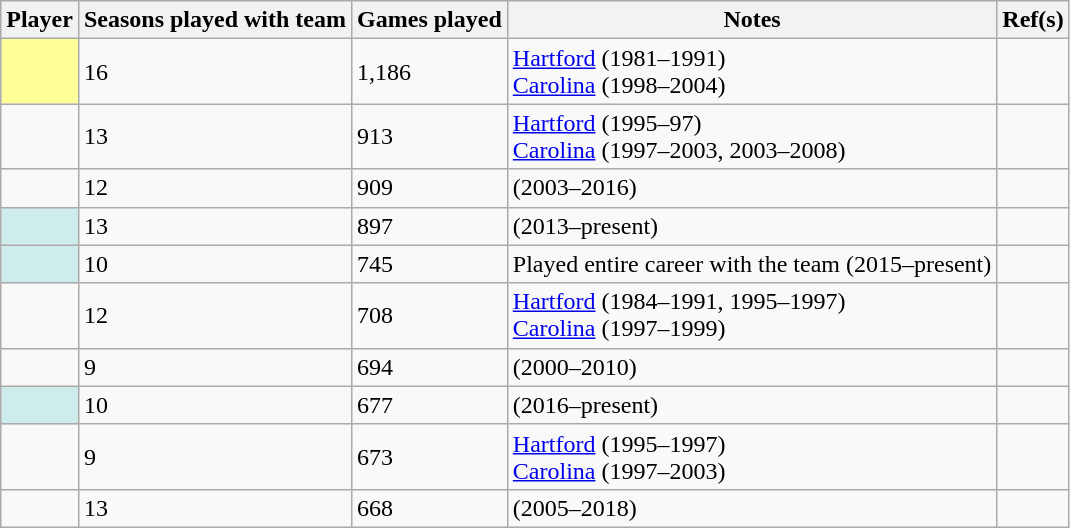<table class="wikitable sortable plainrowheaders">
<tr>
<th scope="col">Player</th>
<th scope="col">Seasons played with team</th>
<th scope="col">Games played</th>
<th scope="col">Notes</th>
<th scope="col" class="unsortable">Ref(s)</th>
</tr>
<tr>
<td style="background:#FFFF99"></td>
<td>16</td>
<td>1,186</td>
<td><a href='#'>Hartford</a> (1981–1991)<br><a href='#'>Carolina</a> (1998–2004)</td>
<td></td>
</tr>
<tr>
<td></td>
<td>13</td>
<td>913</td>
<td><a href='#'>Hartford</a> (1995–97)<br><a href='#'>Carolina</a> (1997–2003, 2003–2008)</td>
<td></td>
</tr>
<tr>
<td></td>
<td>12</td>
<td>909</td>
<td>(2003–2016)</td>
<td></td>
</tr>
<tr>
<td style="background:#CFECEC"></td>
<td>13</td>
<td>897</td>
<td>(2013–present)</td>
<td></td>
</tr>
<tr>
<td style="background:#CFECEC"></td>
<td>10</td>
<td>745</td>
<td>Played entire career with the team (2015–present)</td>
<td></td>
</tr>
<tr>
<td></td>
<td>12</td>
<td>708</td>
<td><a href='#'>Hartford</a> (1984–1991, 1995–1997)<br><a href='#'>Carolina</a> (1997–1999)</td>
<td></td>
</tr>
<tr>
<td></td>
<td>9</td>
<td>694</td>
<td>(2000–2010)</td>
<td></td>
</tr>
<tr>
<td style="background:#CFECEC"></td>
<td>10</td>
<td>677</td>
<td>(2016–present)</td>
<td></td>
</tr>
<tr>
<td></td>
<td>9</td>
<td>673</td>
<td><a href='#'>Hartford</a> (1995–1997)<br><a href='#'>Carolina</a> (1997–2003)</td>
<td></td>
</tr>
<tr>
<td></td>
<td>13</td>
<td>668</td>
<td>(2005–2018)</td>
<td></td>
</tr>
</table>
